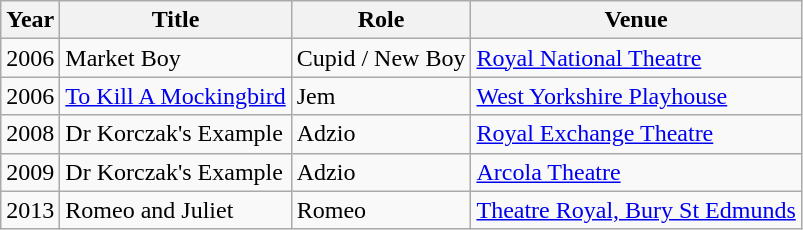<table class="wikitable">
<tr>
<th>Year</th>
<th>Title</th>
<th>Role</th>
<th>Venue</th>
</tr>
<tr>
<td>2006</td>
<td>Market Boy</td>
<td>Cupid / New Boy</td>
<td><a href='#'>Royal National Theatre</a></td>
</tr>
<tr>
<td>2006</td>
<td><a href='#'>To Kill A Mockingbird</a></td>
<td>Jem</td>
<td><a href='#'>West Yorkshire Playhouse</a></td>
</tr>
<tr>
<td>2008</td>
<td>Dr Korczak's Example</td>
<td>Adzio</td>
<td><a href='#'>Royal Exchange Theatre</a></td>
</tr>
<tr>
<td>2009</td>
<td>Dr Korczak's Example</td>
<td>Adzio</td>
<td><a href='#'>Arcola Theatre</a></td>
</tr>
<tr>
<td>2013</td>
<td>Romeo and Juliet</td>
<td>Romeo</td>
<td><a href='#'>Theatre Royal, Bury St Edmunds</a></td>
</tr>
</table>
